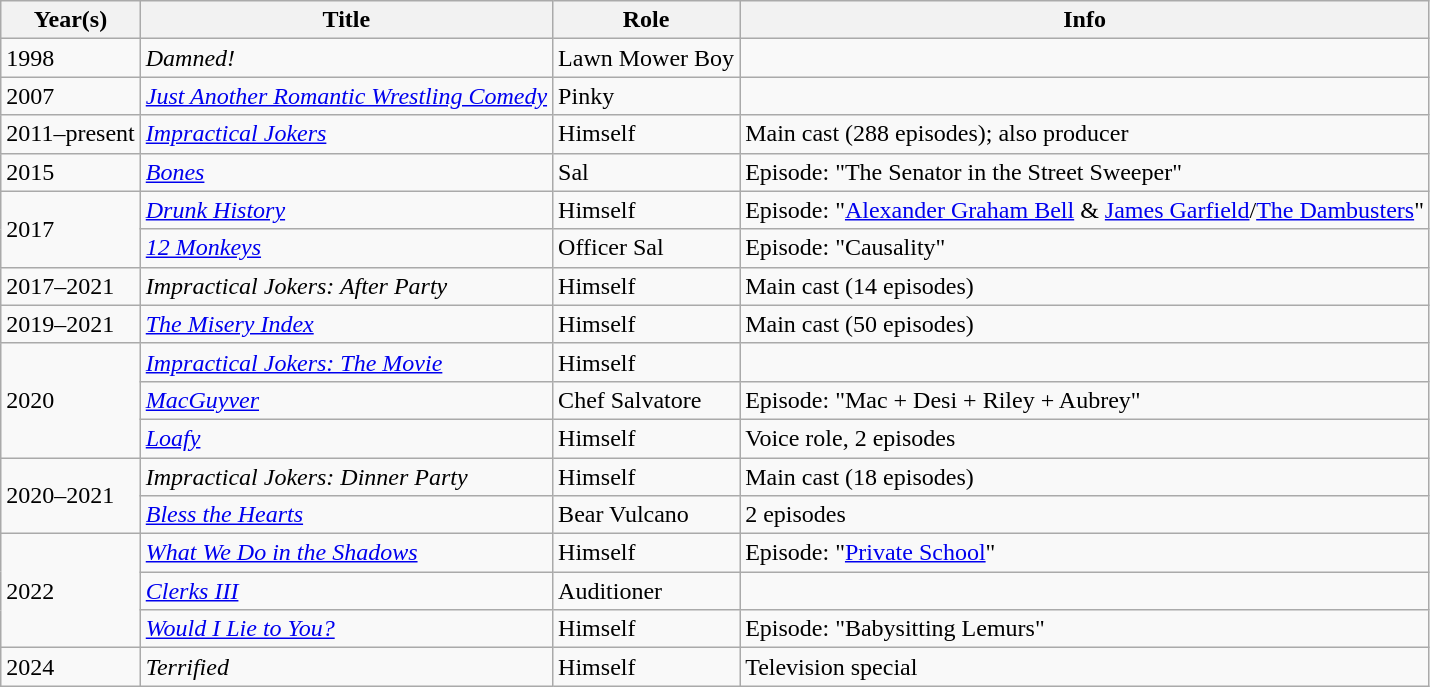<table class="wikitable">
<tr>
<th>Year(s)</th>
<th>Title</th>
<th>Role</th>
<th>Info</th>
</tr>
<tr>
<td>1998</td>
<td><em>Damned!</em></td>
<td>Lawn Mower Boy</td>
<td></td>
</tr>
<tr>
<td>2007</td>
<td><em><a href='#'>Just Another Romantic Wrestling Comedy</a></em></td>
<td>Pinky</td>
<td></td>
</tr>
<tr>
<td>2011–present</td>
<td><em><a href='#'>Impractical Jokers</a></em></td>
<td>Himself</td>
<td>Main cast (288 episodes); also producer</td>
</tr>
<tr>
<td>2015</td>
<td><a href='#'><em>Bones</em></a></td>
<td>Sal</td>
<td>Episode: "The Senator in the Street Sweeper"</td>
</tr>
<tr>
<td rowspan="2">2017</td>
<td><em><a href='#'>Drunk History</a></em></td>
<td>Himself</td>
<td>Episode: "<a href='#'>Alexander Graham Bell</a> & <a href='#'>James Garfield</a>/<a href='#'>The Dambusters</a>"</td>
</tr>
<tr>
<td><em><a href='#'>12 Monkeys</a></em></td>
<td>Officer Sal</td>
<td>Episode: "Causality"</td>
</tr>
<tr>
<td>2017–2021</td>
<td><em>Impractical Jokers: After Party</em></td>
<td>Himself</td>
<td>Main cast (14 episodes)</td>
</tr>
<tr>
<td>2019–2021</td>
<td><em><a href='#'>The Misery Index</a></em></td>
<td>Himself</td>
<td>Main cast (50 episodes)</td>
</tr>
<tr>
<td rowspan="3">2020</td>
<td><em><a href='#'>Impractical Jokers: The Movie</a></em></td>
<td>Himself</td>
<td></td>
</tr>
<tr>
<td><em><a href='#'>MacGuyver</a></em></td>
<td>Chef Salvatore</td>
<td>Episode: "Mac + Desi + Riley + Aubrey"</td>
</tr>
<tr>
<td><em><a href='#'>Loafy</a></em></td>
<td>Himself</td>
<td>Voice role, 2 episodes</td>
</tr>
<tr>
<td rowspan="2">2020–2021</td>
<td><em>Impractical Jokers: Dinner Party</em></td>
<td>Himself</td>
<td>Main cast (18 episodes)</td>
</tr>
<tr>
<td><em><a href='#'>Bless the Hearts</a></em></td>
<td>Bear Vulcano</td>
<td>2 episodes</td>
</tr>
<tr>
<td rowspan="3">2022</td>
<td><em><a href='#'>What We Do in the Shadows</a></em></td>
<td>Himself</td>
<td>Episode: "<a href='#'>Private School</a>"</td>
</tr>
<tr>
<td><em><a href='#'>Clerks III</a></em></td>
<td>Auditioner</td>
<td></td>
</tr>
<tr>
<td><em><a href='#'>Would I Lie to You?</a></em></td>
<td>Himself</td>
<td>Episode: "Babysitting Lemurs"</td>
</tr>
<tr>
<td>2024</td>
<td><em>Terrified</em></td>
<td>Himself</td>
<td>Television special</td>
</tr>
</table>
